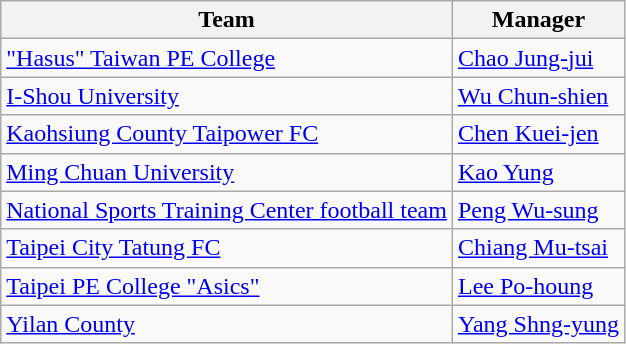<table class="wikitable sortable">
<tr>
<th>Team</th>
<th>Manager</th>
</tr>
<tr>
<td><a href='#'>"Hasus" Taiwan PE College</a></td>
<td><a href='#'>Chao Jung-jui</a></td>
</tr>
<tr>
<td><a href='#'>I-Shou University</a></td>
<td><a href='#'>Wu Chun-shien</a></td>
</tr>
<tr>
<td><a href='#'>Kaohsiung County Taipower FC</a></td>
<td><a href='#'>Chen Kuei-jen</a></td>
</tr>
<tr>
<td><a href='#'>Ming Chuan University</a></td>
<td><a href='#'>Kao Yung</a></td>
</tr>
<tr>
<td><a href='#'>National Sports Training Center football team</a></td>
<td><a href='#'>Peng Wu-sung</a></td>
</tr>
<tr>
<td><a href='#'>Taipei City Tatung FC</a></td>
<td><a href='#'>Chiang Mu-tsai</a></td>
</tr>
<tr>
<td><a href='#'>Taipei PE College "Asics"</a></td>
<td><a href='#'>Lee Po-houng</a></td>
</tr>
<tr>
<td><a href='#'>Yilan County</a></td>
<td><a href='#'>Yang Shng-yung</a></td>
</tr>
</table>
